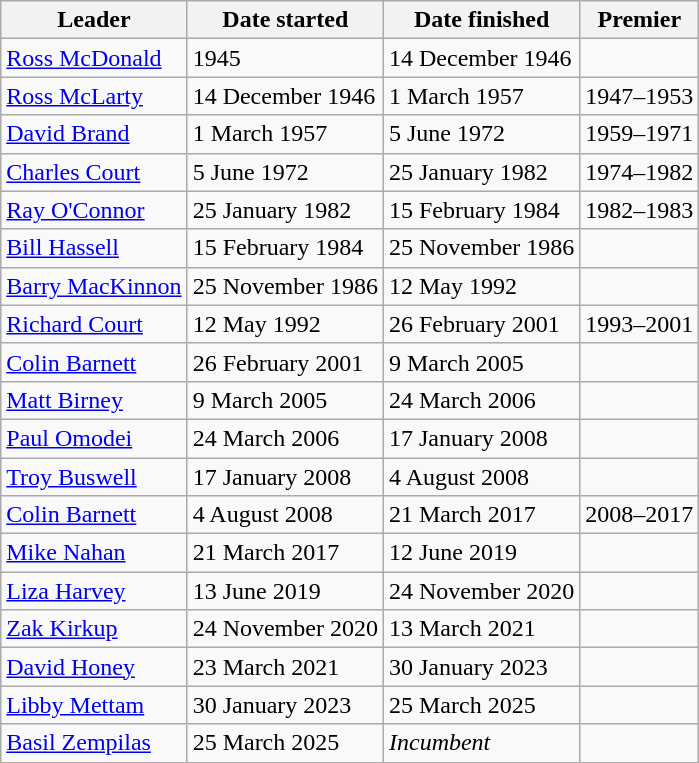<table class="wikitable">
<tr>
<th>Leader</th>
<th>Date started</th>
<th>Date finished</th>
<th>Premier</th>
</tr>
<tr>
<td><a href='#'>Ross McDonald</a></td>
<td>1945</td>
<td>14 December 1946</td>
<td></td>
</tr>
<tr>
<td><a href='#'>Ross McLarty</a></td>
<td>14 December 1946</td>
<td>1 March 1957</td>
<td>1947–1953</td>
</tr>
<tr>
<td><a href='#'>David Brand</a></td>
<td>1 March 1957</td>
<td>5 June 1972</td>
<td>1959–1971</td>
</tr>
<tr>
<td><a href='#'>Charles Court</a></td>
<td>5 June 1972</td>
<td>25 January 1982</td>
<td>1974–1982</td>
</tr>
<tr>
<td><a href='#'>Ray O'Connor</a></td>
<td>25 January 1982</td>
<td>15 February 1984</td>
<td>1982–1983</td>
</tr>
<tr>
<td><a href='#'>Bill Hassell</a></td>
<td>15 February 1984</td>
<td>25 November 1986</td>
<td></td>
</tr>
<tr>
<td><a href='#'>Barry MacKinnon</a></td>
<td>25 November 1986</td>
<td>12 May 1992</td>
<td></td>
</tr>
<tr>
<td><a href='#'>Richard Court</a></td>
<td>12 May 1992</td>
<td>26 February 2001</td>
<td>1993–2001</td>
</tr>
<tr>
<td><a href='#'>Colin Barnett</a></td>
<td>26 February 2001</td>
<td>9 March 2005</td>
<td></td>
</tr>
<tr>
<td><a href='#'>Matt Birney</a></td>
<td>9 March 2005</td>
<td>24 March 2006</td>
<td></td>
</tr>
<tr>
<td><a href='#'>Paul Omodei</a></td>
<td>24 March 2006</td>
<td>17 January 2008</td>
<td></td>
</tr>
<tr>
<td><a href='#'>Troy Buswell</a></td>
<td>17 January 2008</td>
<td>4 August 2008</td>
<td></td>
</tr>
<tr>
<td><a href='#'>Colin Barnett</a></td>
<td>4 August 2008</td>
<td>21 March 2017</td>
<td>2008–2017</td>
</tr>
<tr>
<td><a href='#'>Mike Nahan</a></td>
<td>21 March 2017</td>
<td>12 June 2019</td>
<td></td>
</tr>
<tr>
<td><a href='#'>Liza Harvey</a></td>
<td>13 June 2019</td>
<td>24 November 2020</td>
<td></td>
</tr>
<tr>
<td><a href='#'>Zak Kirkup</a></td>
<td>24 November 2020</td>
<td>13 March 2021</td>
<td></td>
</tr>
<tr>
<td><a href='#'>David Honey</a></td>
<td>23 March 2021</td>
<td>30 January 2023</td>
<td></td>
</tr>
<tr>
<td><a href='#'>Libby Mettam</a></td>
<td>30 January 2023</td>
<td>25 March 2025</td>
<td></td>
</tr>
<tr>
<td><a href='#'>Basil Zempilas</a></td>
<td>25 March 2025</td>
<td><em>Incumbent</em></td>
<td></td>
</tr>
</table>
